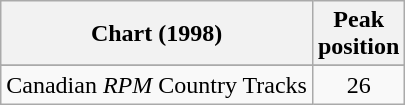<table class="wikitable sortable">
<tr>
<th align="left">Chart (1998)</th>
<th align="center">Peak<br>position</th>
</tr>
<tr>
</tr>
<tr>
</tr>
<tr>
<td align="left">Canadian <em>RPM</em> Country Tracks</td>
<td align="center">26</td>
</tr>
</table>
